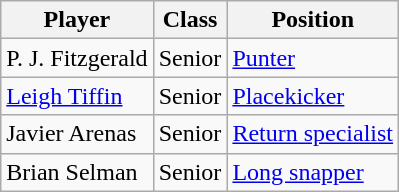<table class="wikitable">
<tr>
<th>Player</th>
<th>Class</th>
<th>Position</th>
</tr>
<tr>
<td>P. J. Fitzgerald</td>
<td>Senior</td>
<td><a href='#'>Punter</a></td>
</tr>
<tr>
<td><a href='#'>Leigh Tiffin</a></td>
<td>Senior</td>
<td><a href='#'>Placekicker</a></td>
</tr>
<tr>
<td>Javier Arenas</td>
<td>Senior</td>
<td><a href='#'>Return specialist</a></td>
</tr>
<tr>
<td>Brian Selman</td>
<td>Senior</td>
<td><a href='#'>Long snapper</a></td>
</tr>
</table>
